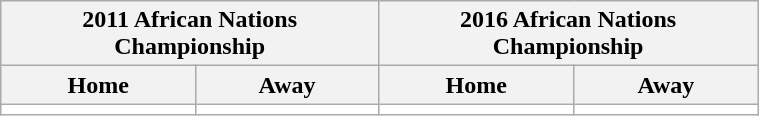<table class="wikitable" width="40%">
<tr>
<th colspan="2">2011 African Nations Championship</th>
<th colspan="2">2016 African Nations Championship</th>
</tr>
<tr>
<th>Home</th>
<th>Away</th>
<th>Home</th>
<th>Away</th>
</tr>
<tr style="background:#FFFFFF;">
<td></td>
<td></td>
<td></td>
<td></td>
</tr>
</table>
